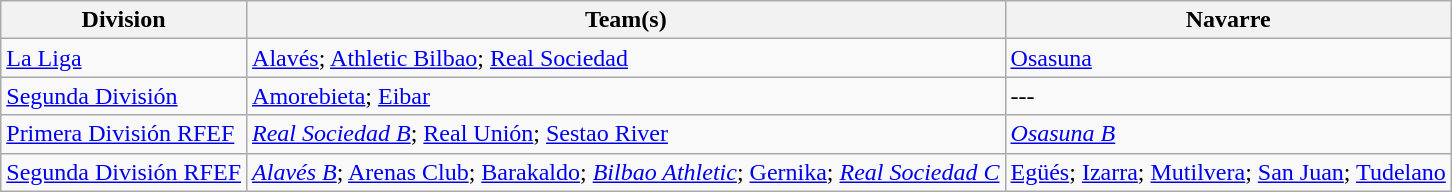<table class="wikitable">
<tr>
<th>Division</th>
<th>Team(s)</th>
<th>Navarre</th>
</tr>
<tr>
<td><a href='#'>La Liga</a></td>
<td><a href='#'>Alavés</a>; <a href='#'>Athletic Bilbao</a>; <a href='#'>Real Sociedad</a></td>
<td><a href='#'>Osasuna</a></td>
</tr>
<tr>
<td><a href='#'>Segunda División</a></td>
<td><a href='#'>Amorebieta</a>; <a href='#'>Eibar</a></td>
<td>---</td>
</tr>
<tr>
<td><a href='#'>Primera División RFEF</a></td>
<td><em><a href='#'>Real Sociedad B</a></em>; <a href='#'>Real Unión</a>; <a href='#'>Sestao River</a></td>
<td><em><a href='#'>Osasuna B</a></em></td>
</tr>
<tr>
<td><a href='#'>Segunda División RFEF</a></td>
<td><em><a href='#'>Alavés B</a></em>; <a href='#'>Arenas Club</a>; <a href='#'>Barakaldo</a>; <em><a href='#'>Bilbao Athletic</a></em>; <a href='#'>Gernika</a>; <em><a href='#'>Real Sociedad C</a></em></td>
<td><a href='#'>Egüés</a>; <a href='#'>Izarra</a>; <a href='#'>Mutilvera</a>; <a href='#'>San Juan</a>; <a href='#'>Tudelano</a></td>
</tr>
</table>
